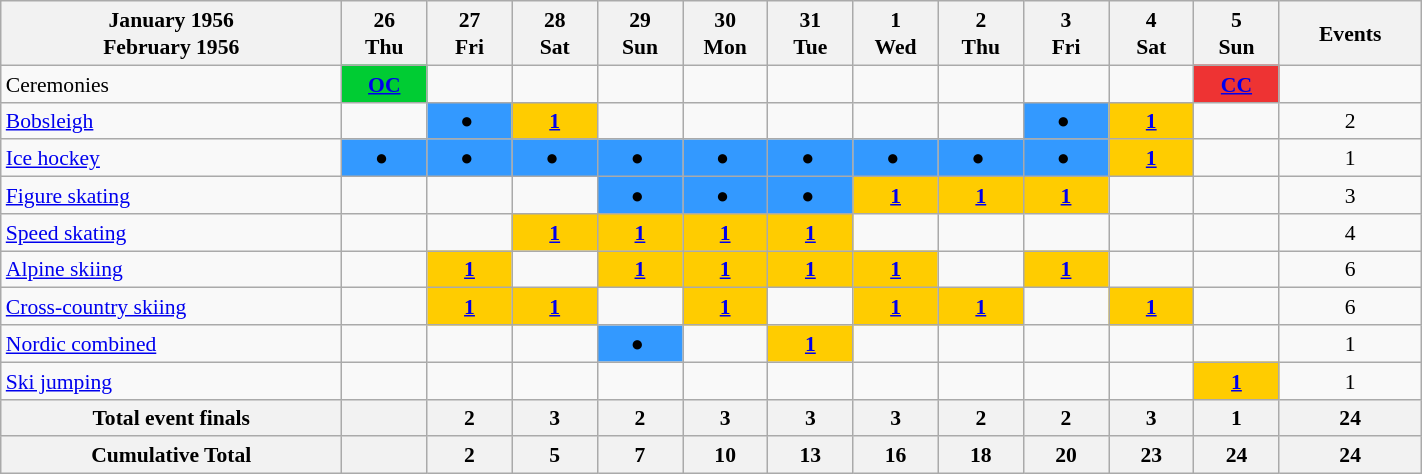<table class="wikitable" style="margin:0.5em auto; font-size:90%; line-height:1.25em;" width=75%>
<tr>
<th width="24%">January 1956 <br> February 1956</th>
<th width="6%">26<br>Thu</th>
<th width="6%">27<br>Fri</th>
<th width="6%">28<br>Sat</th>
<th width="6%">29<br>Sun</th>
<th width="6%">30<br>Mon</th>
<th width="6%">31<br>Tue</th>
<th width="6%">1<br>Wed</th>
<th width="6%">2<br>Thu</th>
<th width="6%">3<br>Fri</th>
<th width="6%">4<br>Sat</th>
<th width="6%">5<br>Sun</th>
<th width="10%">Events</th>
</tr>
<tr align="center">
<td align=left>Ceremonies</td>
<td bgcolor="#00cc33" align="center"><strong><a href='#'>OC</a></strong></td>
<td></td>
<td></td>
<td></td>
<td></td>
<td></td>
<td></td>
<td></td>
<td></td>
<td></td>
<td bgcolor="#ee3333" align="center"><strong><a href='#'>CC</a></strong></td>
<td></td>
</tr>
<tr align="center">
<td align="left"> <a href='#'>Bobsleigh</a></td>
<td></td>
<td bgcolor="#3399ff">● </td>
<td bgcolor="#ffcc00"><strong><a href='#'>1</a></strong></td>
<td></td>
<td></td>
<td></td>
<td></td>
<td></td>
<td bgcolor="#3399ff">● </td>
<td bgcolor="#ffcc00"><strong><a href='#'>1</a></strong></td>
<td></td>
<td>2</td>
</tr>
<tr align="center">
<td align="left"> <a href='#'>Ice hockey</a></td>
<td bgcolor="#3399ff">● </td>
<td bgcolor="#3399ff">● </td>
<td bgcolor="#3399ff">● </td>
<td bgcolor="#3399ff">● </td>
<td bgcolor="#3399ff">● </td>
<td bgcolor="#3399ff">● </td>
<td bgcolor="#3399ff">● </td>
<td bgcolor="#3399ff">● </td>
<td bgcolor="#3399ff">● </td>
<td bgcolor="#ffcc00"><strong><a href='#'>1</a></strong></td>
<td></td>
<td>1</td>
</tr>
<tr align="center">
<td align="left"> <a href='#'>Figure skating</a></td>
<td></td>
<td></td>
<td></td>
<td bgcolor="#3399ff">● </td>
<td bgcolor="#3399ff">● </td>
<td bgcolor="#3399ff">● </td>
<td bgcolor="#ffcc00"><strong><a href='#'>1</a></strong></td>
<td bgcolor="#ffcc00"><strong><a href='#'>1</a></strong></td>
<td bgcolor="#ffcc00"><strong><a href='#'>1</a></strong></td>
<td></td>
<td></td>
<td>3</td>
</tr>
<tr align="center">
<td align="left"> <a href='#'>Speed skating</a></td>
<td></td>
<td></td>
<td bgcolor="#ffcc00"><strong><a href='#'>1</a></strong></td>
<td bgcolor="#ffcc00"><strong><a href='#'>1</a></strong></td>
<td bgcolor="#ffcc00"><strong><a href='#'>1</a></strong></td>
<td bgcolor="#ffcc00"><strong><a href='#'>1</a></strong></td>
<td></td>
<td></td>
<td></td>
<td></td>
<td></td>
<td>4</td>
</tr>
<tr align="center">
<td align="left"> <a href='#'>Alpine skiing</a></td>
<td></td>
<td bgcolor="#ffcc00"><strong><a href='#'>1</a></strong></td>
<td></td>
<td bgcolor="#ffcc00"><strong><a href='#'>1</a></strong></td>
<td bgcolor="#ffcc00"><strong><a href='#'>1</a></strong></td>
<td bgcolor="#ffcc00"><strong><a href='#'>1</a></strong></td>
<td bgcolor="#ffcc00"><strong><a href='#'>1</a></strong></td>
<td></td>
<td bgcolor="#ffcc00"><strong><a href='#'>1</a></strong></td>
<td></td>
<td></td>
<td>6</td>
</tr>
<tr align="center">
<td align="left"> <a href='#'>Cross-country skiing</a></td>
<td></td>
<td bgcolor="#ffcc00"><strong><a href='#'>1</a></strong></td>
<td bgcolor="#ffcc00"><strong><a href='#'>1</a></strong></td>
<td></td>
<td bgcolor="#ffcc00"><strong><a href='#'>1</a></strong></td>
<td></td>
<td bgcolor="#ffcc00"><strong><a href='#'>1</a></strong></td>
<td bgcolor="#ffcc00"><strong><a href='#'>1</a></strong></td>
<td></td>
<td bgcolor="#ffcc00"><strong><a href='#'>1</a></strong></td>
<td></td>
<td>6</td>
</tr>
<tr align="center">
<td align="left"> <a href='#'>Nordic combined</a></td>
<td></td>
<td></td>
<td></td>
<td bgcolor="#3399ff">● </td>
<td></td>
<td bgcolor="#ffcc00"><strong><a href='#'>1</a></strong></td>
<td></td>
<td></td>
<td></td>
<td></td>
<td></td>
<td>1</td>
</tr>
<tr align="center">
<td align="left"> <a href='#'>Ski jumping</a></td>
<td></td>
<td></td>
<td></td>
<td></td>
<td></td>
<td></td>
<td></td>
<td></td>
<td></td>
<td></td>
<td bgcolor="#ffcc00"><strong><a href='#'>1</a></strong></td>
<td>1</td>
</tr>
<tr>
<th>Total event finals</th>
<th></th>
<th>2</th>
<th>3</th>
<th>2</th>
<th>3</th>
<th>3</th>
<th>3</th>
<th>2</th>
<th>2</th>
<th>3</th>
<th>1</th>
<th>24</th>
</tr>
<tr>
<th>Cumulative Total</th>
<th></th>
<th>2</th>
<th>5</th>
<th>7</th>
<th>10</th>
<th>13</th>
<th>16</th>
<th>18</th>
<th>20</th>
<th>23</th>
<th>24</th>
<th>24</th>
</tr>
</table>
